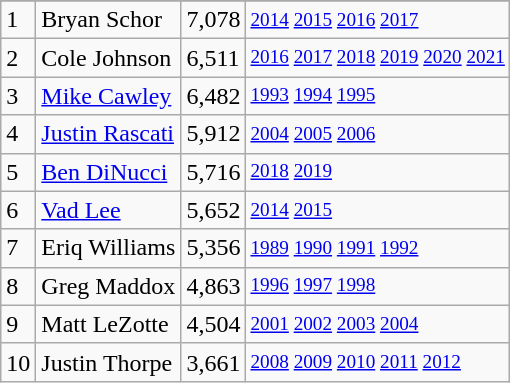<table class="wikitable">
<tr>
</tr>
<tr>
<td>1</td>
<td>Bryan Schor</td>
<td>7,078</td>
<td style="font-size:80%;"><a href='#'>2014</a> <a href='#'>2015</a> <a href='#'>2016</a> <a href='#'>2017</a></td>
</tr>
<tr>
<td>2</td>
<td>Cole Johnson</td>
<td>6,511</td>
<td style="font-size:80%;"><a href='#'>2016</a> <a href='#'>2017</a> <a href='#'>2018</a> <a href='#'>2019</a> <a href='#'>2020</a> <a href='#'>2021</a></td>
</tr>
<tr>
<td>3</td>
<td><a href='#'>Mike Cawley</a></td>
<td>6,482</td>
<td style="font-size:80%;"><a href='#'>1993</a> <a href='#'>1994</a> <a href='#'>1995</a></td>
</tr>
<tr>
<td>4</td>
<td><a href='#'>Justin Rascati</a></td>
<td>5,912</td>
<td style="font-size:80%;"><a href='#'>2004</a> <a href='#'>2005</a> <a href='#'>2006</a></td>
</tr>
<tr>
<td>5</td>
<td><a href='#'>Ben DiNucci</a></td>
<td>5,716</td>
<td style="font-size:80%;"><a href='#'>2018</a> <a href='#'>2019</a></td>
</tr>
<tr>
<td>6</td>
<td><a href='#'>Vad Lee</a></td>
<td>5,652</td>
<td style="font-size:80%;"><a href='#'>2014</a> <a href='#'>2015</a></td>
</tr>
<tr>
<td>7</td>
<td>Eriq Williams</td>
<td>5,356</td>
<td style="font-size:80%;"><a href='#'>1989</a> <a href='#'>1990</a> <a href='#'>1991</a> <a href='#'>1992</a></td>
</tr>
<tr>
<td>8</td>
<td>Greg Maddox</td>
<td>4,863</td>
<td style="font-size:80%;"><a href='#'>1996</a> <a href='#'>1997</a> <a href='#'>1998</a></td>
</tr>
<tr>
<td>9</td>
<td>Matt LeZotte</td>
<td>4,504</td>
<td style="font-size:80%;"><a href='#'>2001</a> <a href='#'>2002</a> <a href='#'>2003</a> <a href='#'>2004</a></td>
</tr>
<tr>
<td>10</td>
<td>Justin Thorpe</td>
<td>3,661</td>
<td style="font-size:80%;"><a href='#'>2008</a> <a href='#'>2009</a> <a href='#'>2010</a> <a href='#'>2011</a> <a href='#'>2012</a></td>
</tr>
</table>
